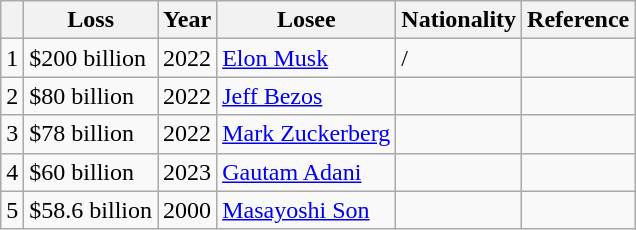<table class="wikitable">
<tr>
<th></th>
<th>Loss</th>
<th>Year</th>
<th>Losee</th>
<th>Nationality</th>
<th>Reference</th>
</tr>
<tr>
<td>1</td>
<td>$200 billion</td>
<td>2022</td>
<td><a href='#'>Elon Musk</a></td>
<td>/</td>
<td></td>
</tr>
<tr>
<td>2</td>
<td>$80 billion</td>
<td>2022</td>
<td><a href='#'>Jeff Bezos</a></td>
<td></td>
<td></td>
</tr>
<tr>
<td>3</td>
<td>$78 billion</td>
<td>2022</td>
<td><a href='#'>Mark Zuckerberg</a></td>
<td></td>
<td></td>
</tr>
<tr>
<td>4</td>
<td>$60 billion</td>
<td>2023</td>
<td><a href='#'>Gautam Adani</a></td>
<td></td>
<td></td>
</tr>
<tr>
<td>5</td>
<td>$58.6 billion</td>
<td>2000</td>
<td><a href='#'>Masayoshi Son</a></td>
<td></td>
<td></td>
</tr>
</table>
